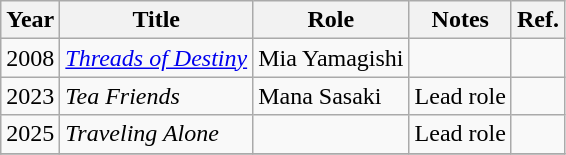<table class="wikitable">
<tr>
<th>Year</th>
<th>Title</th>
<th>Role</th>
<th>Notes</th>
<th>Ref.</th>
</tr>
<tr>
<td>2008</td>
<td><em><a href='#'>Threads of Destiny</a></em></td>
<td>Mia Yamagishi</td>
<td></td>
<td></td>
</tr>
<tr>
<td>2023</td>
<td><em>Tea Friends</em></td>
<td>Mana Sasaki</td>
<td>Lead role</td>
<td></td>
</tr>
<tr>
<td>2025</td>
<td><em>Traveling Alone</em></td>
<td></td>
<td>Lead role</td>
<td></td>
</tr>
<tr>
</tr>
</table>
